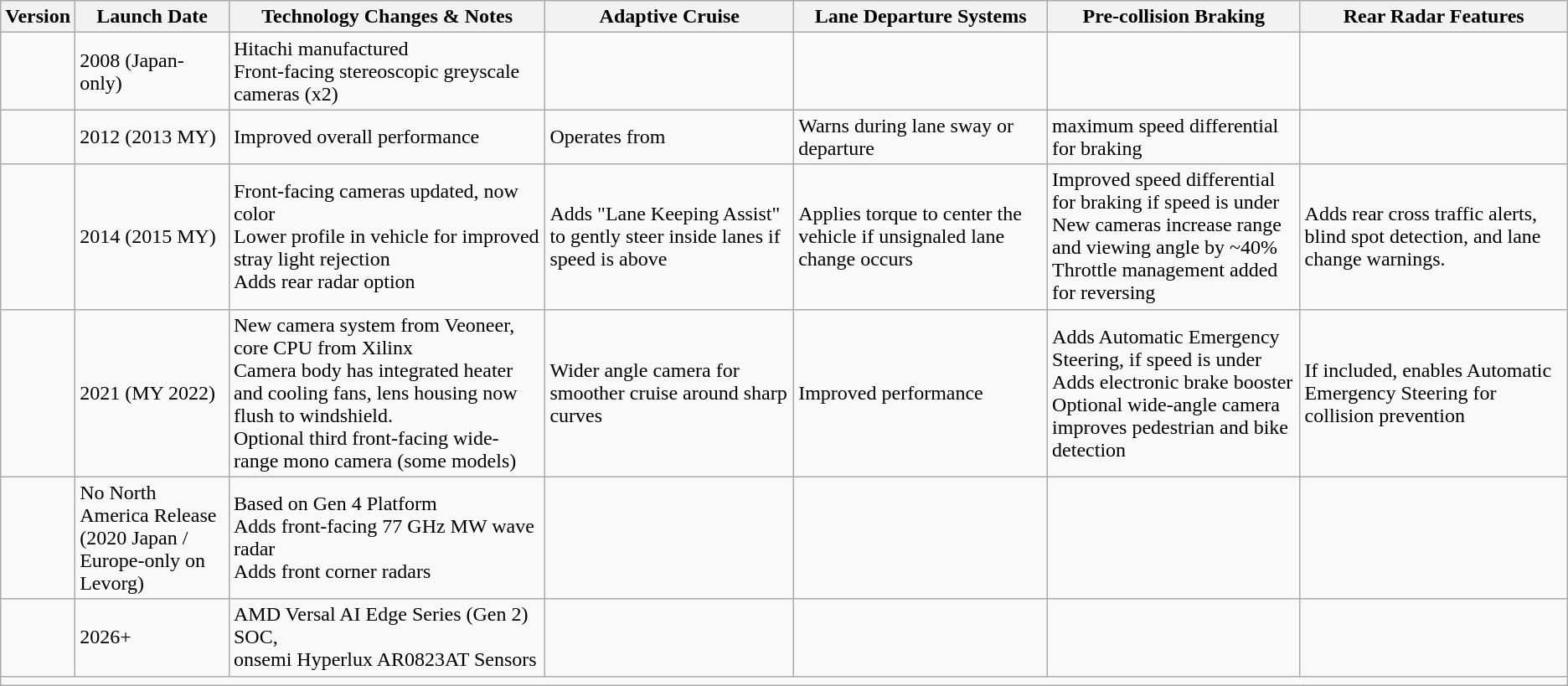<table class="wikitable">
<tr>
<th>Version</th>
<th>Launch Date</th>
<th>Technology Changes & Notes</th>
<th>Adaptive Cruise</th>
<th>Lane Departure Systems</th>
<th>Pre-collision Braking</th>
<th>Rear Radar Features</th>
</tr>
<tr>
<td></td>
<td>2008 (Japan-only)</td>
<td>Hitachi manufactured<br>Front-facing stereoscopic greyscale cameras (x2)</td>
<td></td>
<td></td>
<td></td>
<td></td>
</tr>
<tr>
<td></td>
<td>2012 (2013 MY)</td>
<td>Improved overall performance</td>
<td>Operates from </td>
<td>Warns during lane sway or departure</td>
<td> maximum speed differential for braking</td>
<td></td>
</tr>
<tr>
<td></td>
<td>2014 (2015 MY)</td>
<td>Front-facing cameras updated, now color<br>Lower profile in vehicle for improved stray light rejection<br>Adds rear radar option</td>
<td>Adds "Lane Keeping Assist" to gently steer inside lanes if speed is above </td>
<td>Applies torque to center the vehicle if unsignaled lane change occurs</td>
<td>Improved speed differential for braking if speed is under <br>New cameras increase range and viewing angle by ~40%<br>Throttle management added for reversing</td>
<td>Adds rear cross traffic alerts, blind spot detection, and lane change warnings.</td>
</tr>
<tr>
<td></td>
<td>2021 (MY 2022)</td>
<td>New camera system from Veoneer, core CPU from Xilinx<br>Camera body has integrated heater and cooling fans, lens housing now flush to windshield.<br>Optional third front-facing wide-range mono camera (some models)</td>
<td>Wider angle camera for smoother cruise around sharp curves</td>
<td>Improved performance</td>
<td>Adds Automatic Emergency Steering, if speed is under <br>Adds electronic brake booster<br>Optional wide-angle camera improves pedestrian and bike detection</td>
<td>If included, enables Automatic Emergency Steering for collision prevention</td>
</tr>
<tr>
<td></td>
<td>No North America Release<br>(2020 Japan / Europe-only on Levorg)</td>
<td>Based on Gen 4 Platform<br>Adds front-facing 77 GHz MW wave radar<br>Adds front corner radars</td>
<td></td>
<td></td>
<td></td>
<td></td>
</tr>
<tr>
<td></td>
<td>2026+</td>
<td>AMD Versal AI Edge Series (Gen 2) SOC,<br>onsemi Hyperlux AR0823AT Sensors</td>
<td></td>
<td></td>
<td></td>
<td></td>
</tr>
<tr>
<td colspan="7"></td>
</tr>
</table>
